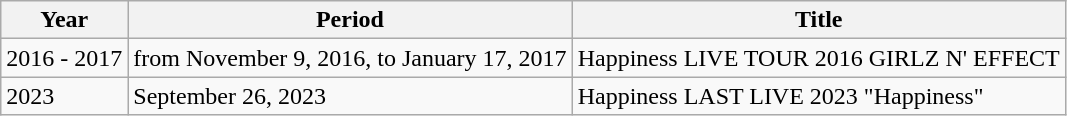<table class="wikitable">
<tr>
<th>Year</th>
<th>Period</th>
<th>Title</th>
</tr>
<tr>
<td>2016 - 2017</td>
<td>from November 9, 2016, to January 17, 2017</td>
<td>Happiness LIVE TOUR 2016 GIRLZ N' EFFECT</td>
</tr>
<tr>
<td>2023</td>
<td>September 26, 2023</td>
<td>Happiness LAST LIVE 2023 "Happiness"</td>
</tr>
</table>
